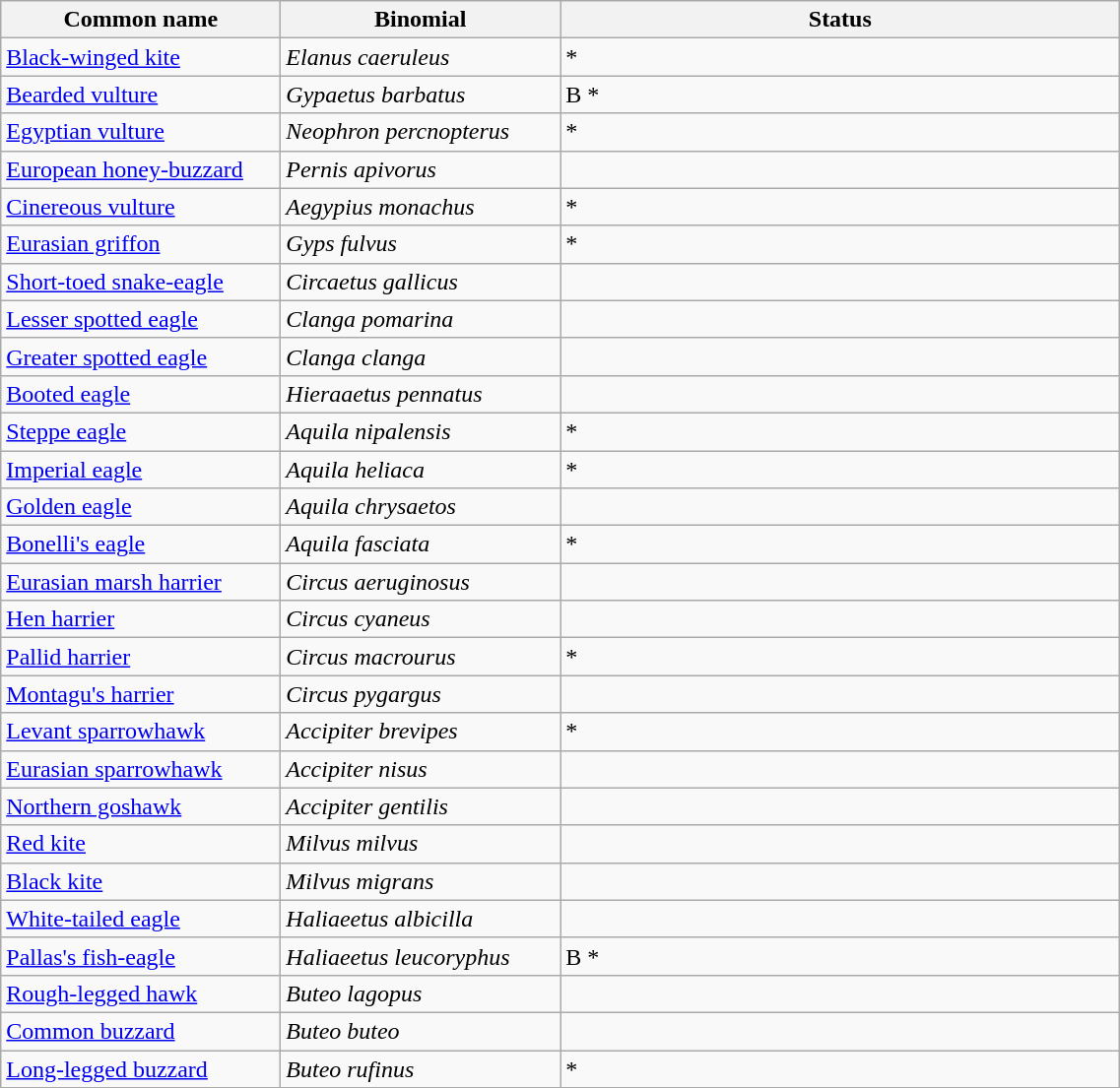<table width=60% class="wikitable">
<tr>
<th width=15%>Common name</th>
<th width=15%>Binomial</th>
<th width=30%>Status</th>
</tr>
<tr>
<td><a href='#'>Black-winged kite</a></td>
<td><em>Elanus caeruleus</em></td>
<td>*</td>
</tr>
<tr>
<td><a href='#'>Bearded vulture</a></td>
<td><em>Gypaetus barbatus</em></td>
<td>B *</td>
</tr>
<tr>
<td><a href='#'>Egyptian vulture</a></td>
<td><em>Neophron percnopterus</em></td>
<td>*</td>
</tr>
<tr>
<td><a href='#'>European honey-buzzard</a></td>
<td><em>Pernis apivorus</em></td>
<td></td>
</tr>
<tr>
<td><a href='#'>Cinereous vulture</a></td>
<td><em>Aegypius monachus</em></td>
<td>*</td>
</tr>
<tr>
<td><a href='#'>Eurasian griffon</a></td>
<td><em>Gyps fulvus</em></td>
<td>*</td>
</tr>
<tr>
<td><a href='#'>Short-toed snake-eagle</a></td>
<td><em>Circaetus gallicus</em></td>
<td></td>
</tr>
<tr>
<td><a href='#'>Lesser spotted eagle</a></td>
<td><em>Clanga pomarina</em></td>
<td></td>
</tr>
<tr>
<td><a href='#'>Greater spotted eagle</a></td>
<td><em>Clanga clanga</em></td>
<td></td>
</tr>
<tr>
<td><a href='#'>Booted eagle</a></td>
<td><em>Hieraaetus pennatus</em></td>
<td></td>
</tr>
<tr>
<td><a href='#'>Steppe eagle</a></td>
<td><em>Aquila nipalensis</em></td>
<td>*</td>
</tr>
<tr>
<td><a href='#'>Imperial eagle</a></td>
<td><em>Aquila heliaca</em></td>
<td>*</td>
</tr>
<tr>
<td><a href='#'>Golden eagle</a></td>
<td><em>Aquila chrysaetos</em></td>
<td></td>
</tr>
<tr>
<td><a href='#'>Bonelli's eagle</a></td>
<td><em>Aquila fasciata</em></td>
<td>*</td>
</tr>
<tr>
<td><a href='#'>Eurasian marsh harrier</a></td>
<td><em>Circus aeruginosus</em></td>
<td></td>
</tr>
<tr>
<td><a href='#'>Hen harrier</a></td>
<td><em>Circus cyaneus</em></td>
<td></td>
</tr>
<tr>
<td><a href='#'>Pallid harrier</a></td>
<td><em>Circus macrourus</em></td>
<td>*</td>
</tr>
<tr>
<td><a href='#'>Montagu's harrier</a></td>
<td><em>Circus pygargus</em></td>
<td></td>
</tr>
<tr>
<td><a href='#'>Levant sparrowhawk</a></td>
<td><em>Accipiter brevipes</em></td>
<td>*</td>
</tr>
<tr>
<td><a href='#'>Eurasian sparrowhawk</a></td>
<td><em>Accipiter nisus</em></td>
<td></td>
</tr>
<tr>
<td><a href='#'>Northern goshawk</a></td>
<td><em>Accipiter gentilis</em></td>
<td></td>
</tr>
<tr>
<td><a href='#'>Red kite</a></td>
<td><em>Milvus milvus</em></td>
<td></td>
</tr>
<tr>
<td><a href='#'>Black kite</a></td>
<td><em>Milvus migrans</em></td>
<td></td>
</tr>
<tr>
<td><a href='#'>White-tailed eagle</a></td>
<td><em>Haliaeetus albicilla</em></td>
<td></td>
</tr>
<tr>
<td><a href='#'>Pallas's fish-eagle</a></td>
<td><em>Haliaeetus leucoryphus</em></td>
<td>B *</td>
</tr>
<tr>
<td><a href='#'>Rough-legged hawk</a></td>
<td><em>Buteo lagopus</em></td>
<td></td>
</tr>
<tr>
<td><a href='#'>Common buzzard</a></td>
<td><em>Buteo buteo</em></td>
<td></td>
</tr>
<tr>
<td><a href='#'>Long-legged buzzard</a></td>
<td><em>Buteo rufinus</em></td>
<td>*</td>
</tr>
</table>
